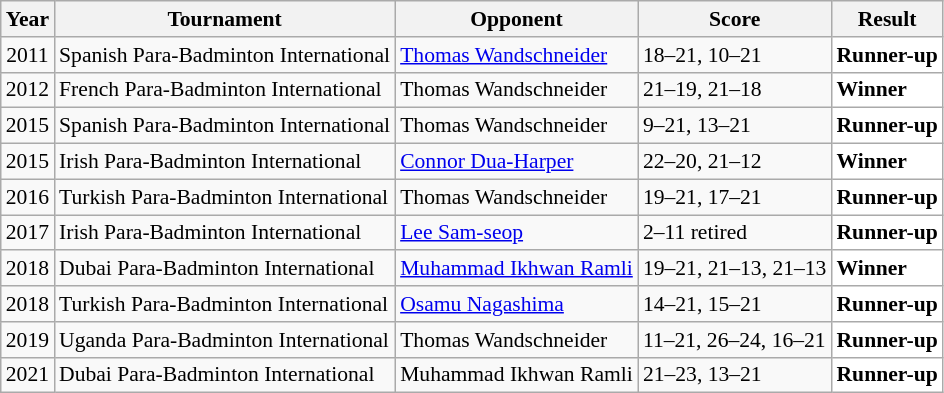<table class="sortable wikitable" style="font-size: 90%;">
<tr>
<th>Year</th>
<th>Tournament</th>
<th>Opponent</th>
<th>Score</th>
<th>Result</th>
</tr>
<tr>
<td align="center">2011</td>
<td align="left">Spanish Para-Badminton International</td>
<td align="left"> <a href='#'>Thomas Wandschneider</a></td>
<td align="left">18–21, 10–21</td>
<td style="text-align:left; background:white"> <strong>Runner-up</strong></td>
</tr>
<tr>
<td align="center">2012</td>
<td align="left">French Para-Badminton International</td>
<td align="left"> Thomas Wandschneider</td>
<td align="left">21–19, 21–18</td>
<td style="text-align:left; background:white"> <strong>Winner</strong></td>
</tr>
<tr>
<td align="center">2015</td>
<td align="left">Spanish Para-Badminton International</td>
<td align="left"> Thomas Wandschneider</td>
<td align="left">9–21, 13–21</td>
<td style="text-align:left; background:white"> <strong>Runner-up</strong></td>
</tr>
<tr>
<td align="center">2015</td>
<td align="left">Irish Para-Badminton International</td>
<td align="left"> <a href='#'>Connor Dua-Harper</a></td>
<td align="left">22–20, 21–12</td>
<td style="text-align:left; background:white"> <strong>Winner</strong></td>
</tr>
<tr>
<td align="center">2016</td>
<td align="left">Turkish Para-Badminton International</td>
<td align="left"> Thomas Wandschneider</td>
<td align="left">19–21, 17–21</td>
<td style="text-align:left; background:white"> <strong>Runner-up</strong></td>
</tr>
<tr>
<td align="center">2017</td>
<td align="left">Irish Para-Badminton International</td>
<td align="left"> <a href='#'>Lee Sam-seop</a></td>
<td align="left">2–11 retired</td>
<td style="text-align:left; background:white"> <strong>Runner-up</strong></td>
</tr>
<tr>
<td align="center">2018</td>
<td align="left">Dubai Para-Badminton International</td>
<td align="left"> <a href='#'>Muhammad Ikhwan Ramli</a></td>
<td align="left">19–21, 21–13, 21–13</td>
<td style="text-align:left; background:white"> <strong>Winner</strong></td>
</tr>
<tr>
<td align="center">2018</td>
<td align="left">Turkish Para-Badminton International</td>
<td align="left"> <a href='#'>Osamu Nagashima</a></td>
<td align="left">14–21, 15–21</td>
<td style="text-align:left; background:white"> <strong>Runner-up</strong></td>
</tr>
<tr>
<td align="center">2019</td>
<td align="left">Uganda Para-Badminton International</td>
<td align="left"> Thomas Wandschneider</td>
<td align="left">11–21, 26–24, 16–21</td>
<td style="text-align:left; background:white"> <strong>Runner-up</strong></td>
</tr>
<tr>
<td align="center">2021</td>
<td align="left">Dubai Para-Badminton International</td>
<td align="left"> Muhammad Ikhwan Ramli</td>
<td align="left">21–23, 13–21</td>
<td style="text-align:left; background:white"> <strong>Runner-up</strong></td>
</tr>
</table>
